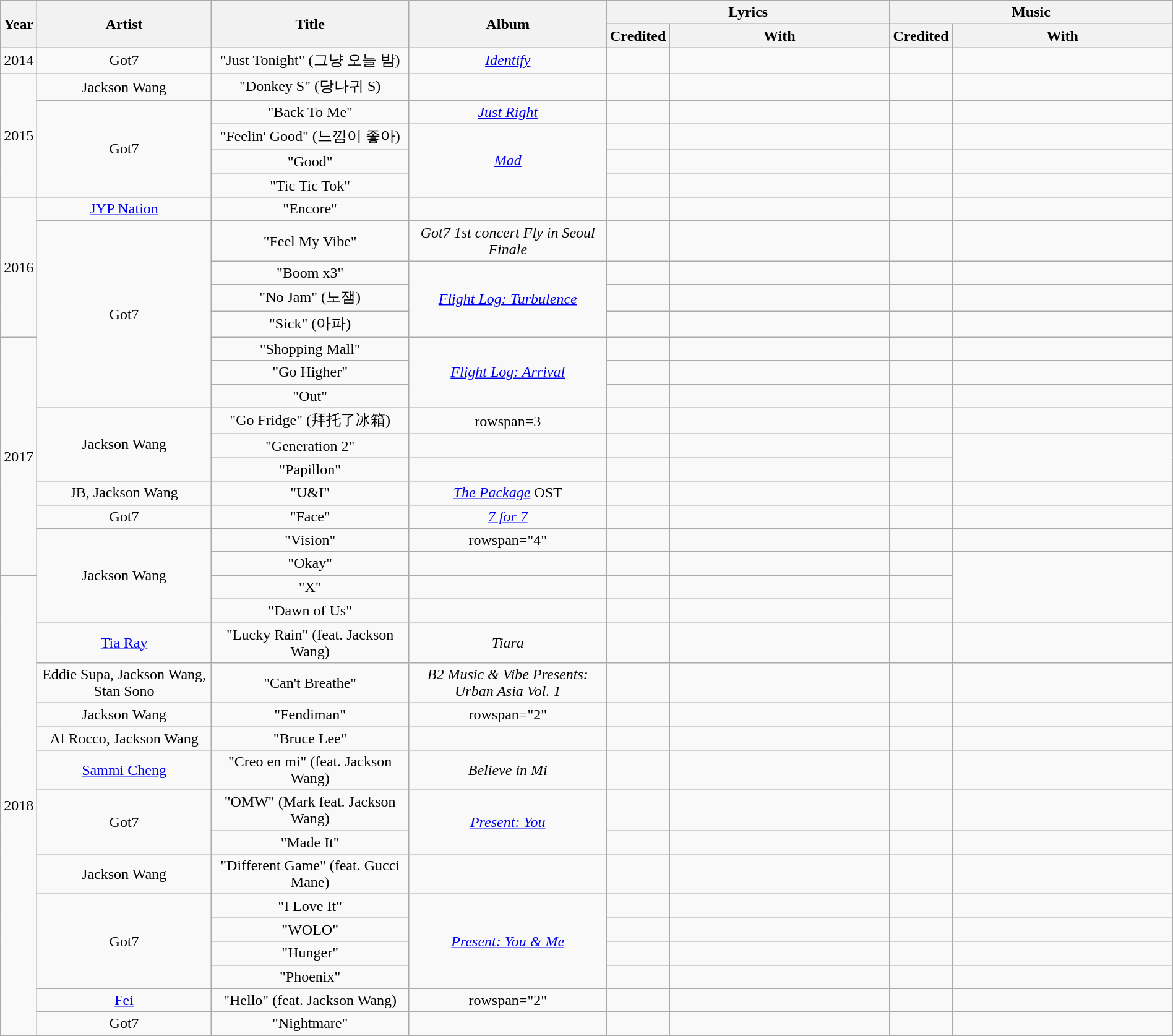<table class="wikitable" style="text-align:center; width:100%;">
<tr>
<th rowspan="2" style="width:3%;">Year</th>
<th rowspan="2" style="width:15%;">Artist</th>
<th rowspan="2" style="width:17%;">Title</th>
<th rowspan="2" style="width:17%;">Album</th>
<th colspan="2" style="width:24%;">Lyrics</th>
<th colspan="2" style="width:24%;">Music</th>
</tr>
<tr>
<th style="width:5%;">Credited</th>
<th style="width:19%;">With</th>
<th style="width:5%;">Credited</th>
<th style="width:19%;">With</th>
</tr>
<tr>
<td>2014</td>
<td>Got7</td>
<td>"Just Tonight" (그냥 오늘 밤)</td>
<td><em><a href='#'>Identify</a></em></td>
<td></td>
<td></td>
<td></td>
<td></td>
</tr>
<tr>
<td rowspan="5">2015</td>
<td>Jackson Wang</td>
<td>"Donkey S" (당나귀 S)</td>
<td></td>
<td></td>
<td></td>
<td></td>
<td></td>
</tr>
<tr>
<td rowspan="4">Got7</td>
<td>"Back To Me"</td>
<td><em><a href='#'>Just Right</a></em></td>
<td></td>
<td></td>
<td></td>
<td></td>
</tr>
<tr>
<td>"Feelin' Good" (느낌이 좋아)</td>
<td rowspan="3"><em><a href='#'>Mad</a></em></td>
<td></td>
<td></td>
<td></td>
<td></td>
</tr>
<tr>
<td>"Good"</td>
<td></td>
<td></td>
<td></td>
<td></td>
</tr>
<tr>
<td>"Tic Tic Tok"</td>
<td></td>
<td></td>
<td></td>
<td></td>
</tr>
<tr>
<td rowspan="5">2016</td>
<td><a href='#'>JYP Nation</a></td>
<td>"Encore"</td>
<td></td>
<td></td>
<td></td>
<td></td>
<td></td>
</tr>
<tr>
<td rowspan="7">Got7</td>
<td>"Feel My Vibe"</td>
<td><em>Got7 1st concert Fly in Seoul Finale</em></td>
<td></td>
<td></td>
<td></td>
<td></td>
</tr>
<tr>
<td>"Boom x3"</td>
<td rowspan="3"><em><a href='#'>Flight Log: Turbulence</a></em></td>
<td></td>
<td></td>
<td></td>
<td></td>
</tr>
<tr>
<td>"No Jam" (노잼)</td>
<td></td>
<td></td>
<td></td>
<td></td>
</tr>
<tr>
<td>"Sick" (아파)</td>
<td></td>
<td></td>
<td></td>
<td></td>
</tr>
<tr>
<td rowspan="10">2017</td>
<td>"Shopping Mall"</td>
<td rowspan="3"><em><a href='#'>Flight Log: Arrival</a></em></td>
<td></td>
<td></td>
<td></td>
<td></td>
</tr>
<tr>
<td>"Go Higher"</td>
<td></td>
<td></td>
<td></td>
<td></td>
</tr>
<tr>
<td>"Out"</td>
<td></td>
<td></td>
<td></td>
<td></td>
</tr>
<tr>
<td rowspan="3">Jackson Wang</td>
<td>"Go Fridge" (拜托了冰箱)</td>
<td>rowspan=3 </td>
<td></td>
<td></td>
<td></td>
<td></td>
</tr>
<tr>
<td>"Generation 2"</td>
<td></td>
<td></td>
<td></td>
<td></td>
</tr>
<tr>
<td>"Papillon"</td>
<td></td>
<td></td>
<td></td>
<td></td>
</tr>
<tr>
<td>JB, Jackson Wang</td>
<td>"U&I"</td>
<td><em><a href='#'>The Package</a></em> OST</td>
<td></td>
<td></td>
<td></td>
<td></td>
</tr>
<tr>
<td>Got7</td>
<td>"Face"</td>
<td><em><a href='#'>7 for 7</a></em></td>
<td></td>
<td></td>
<td></td>
<td></td>
</tr>
<tr>
<td rowspan="4">Jackson Wang</td>
<td>"Vision"</td>
<td>rowspan="4" </td>
<td></td>
<td></td>
<td></td>
<td></td>
</tr>
<tr>
<td>"Okay"</td>
<td></td>
<td></td>
<td></td>
<td></td>
</tr>
<tr>
<td rowspan="16">2018</td>
<td>"X"</td>
<td></td>
<td></td>
<td></td>
<td></td>
</tr>
<tr>
<td>"Dawn of Us"</td>
<td></td>
<td></td>
<td></td>
<td></td>
</tr>
<tr>
<td><a href='#'>Tia Ray</a></td>
<td>"Lucky Rain" (feat. Jackson Wang)</td>
<td><em>Tiara</em></td>
<td></td>
<td></td>
<td></td>
<td></td>
</tr>
<tr>
<td>Eddie Supa, Jackson Wang, Stan Sono</td>
<td>"Can't Breathe"</td>
<td><em>B2 Music & Vibe Presents: Urban Asia Vol. 1</em></td>
<td></td>
<td></td>
<td></td>
<td></td>
</tr>
<tr>
<td>Jackson Wang</td>
<td>"Fendiman"</td>
<td>rowspan="2" </td>
<td></td>
<td></td>
<td></td>
<td></td>
</tr>
<tr>
<td>Al Rocco, Jackson Wang</td>
<td>"Bruce Lee"</td>
<td></td>
<td></td>
<td></td>
<td></td>
</tr>
<tr>
<td><a href='#'>Sammi Cheng</a></td>
<td>"Creo en mi" (feat. Jackson Wang)</td>
<td><em>Believe in Mi</em></td>
<td></td>
<td></td>
<td></td>
<td></td>
</tr>
<tr>
<td rowspan="2">Got7</td>
<td>"OMW" (Mark feat. Jackson Wang)</td>
<td rowspan="2"><em><a href='#'>Present: You</a></em></td>
<td></td>
<td></td>
<td></td>
<td></td>
</tr>
<tr>
<td>"Made It"</td>
<td></td>
<td></td>
<td></td>
<td></td>
</tr>
<tr>
<td>Jackson Wang</td>
<td>"Different Game" (feat. Gucci Mane)</td>
<td></td>
<td></td>
<td></td>
<td></td>
<td></td>
</tr>
<tr>
<td rowspan="4">Got7</td>
<td>"I Love It"</td>
<td rowspan="4"><em><a href='#'>Present: You & Me</a></em></td>
<td></td>
<td></td>
<td></td>
<td></td>
</tr>
<tr>
<td>"WOLO"</td>
<td></td>
<td></td>
<td></td>
<td></td>
</tr>
<tr>
<td>"Hunger"</td>
<td></td>
<td></td>
<td></td>
<td></td>
</tr>
<tr>
<td>"Phoenix"</td>
<td></td>
<td></td>
<td></td>
<td></td>
</tr>
<tr>
<td><a href='#'>Fei</a></td>
<td>"Hello" (feat. Jackson Wang)</td>
<td>rowspan="2" </td>
<td></td>
<td></td>
<td></td>
<td></td>
</tr>
<tr>
<td>Got7</td>
<td>"Nightmare"</td>
<td></td>
<td></td>
<td></td>
<td></td>
</tr>
<tr>
</tr>
</table>
